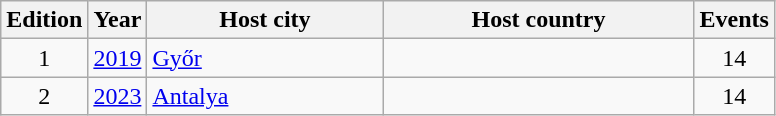<table class="wikitable" style="font-size:100%">
<tr>
<th width=30>Edition</th>
<th width=30>Year</th>
<th width=150>Host city</th>
<th width=200>Host country</th>
<th width=30>Events</th>
</tr>
<tr>
<td align=center>1</td>
<td><a href='#'>2019</a></td>
<td><a href='#'>Győr</a></td>
<td></td>
<td align=center>14</td>
</tr>
<tr>
<td align=center>2</td>
<td><a href='#'>2023</a></td>
<td><a href='#'>Antalya</a></td>
<td></td>
<td align=center>14</td>
</tr>
</table>
